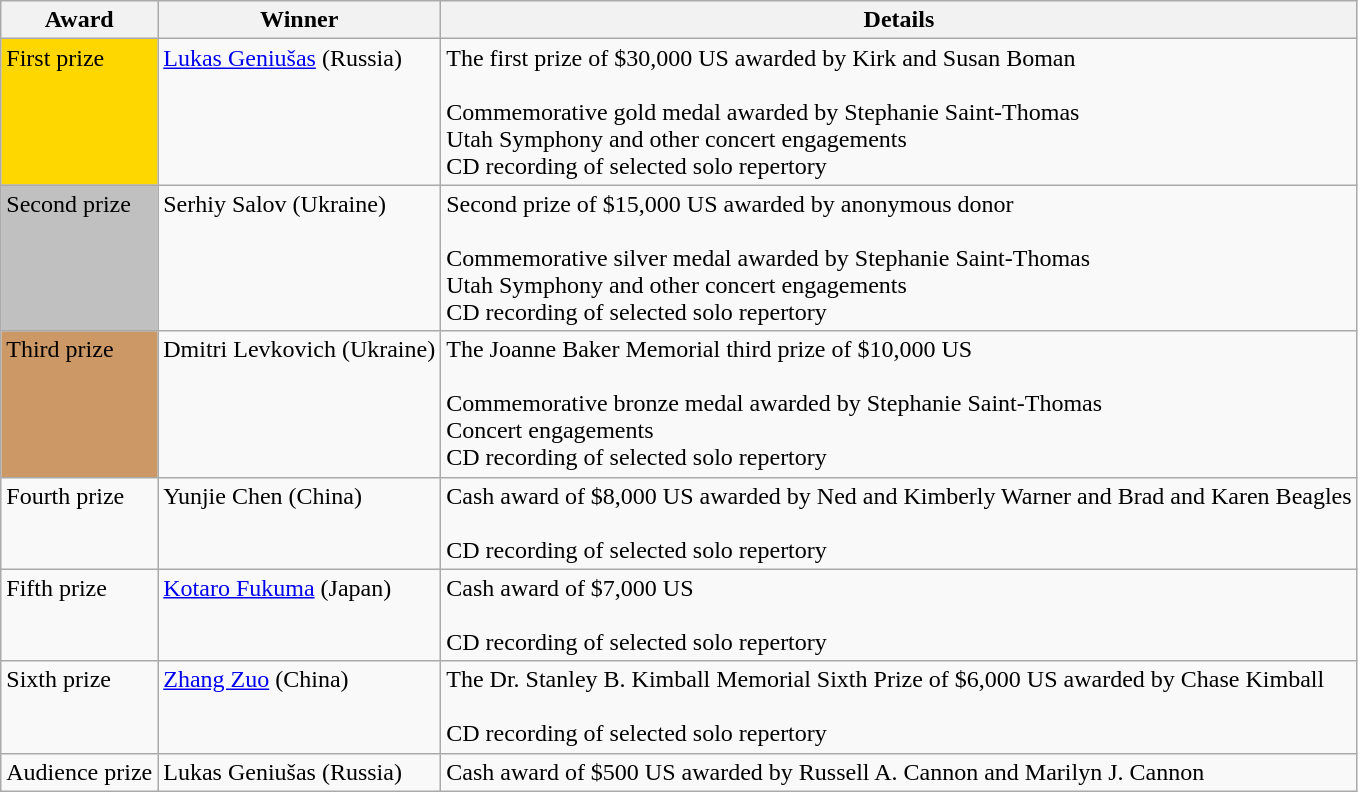<table class="wikitable">
<tr>
<th>Award</th>
<th>Winner</th>
<th>Details</th>
</tr>
<tr>
<td style="vertical-align:top; background:gold;">First prize</td>
<td valign="top"><a href='#'>Lukas Geniušas</a> (Russia)</td>
<td>The first prize of $30,000 US awarded by Kirk and Susan Boman<br><br>Commemorative gold medal awarded by Stephanie Saint-Thomas<br>
Utah Symphony and other concert engagements<br>
CD recording of selected solo repertory</td>
</tr>
<tr>
<td style="vertical-align:top; background:silver;">Second prize</td>
<td valign="top">Serhiy Salov (Ukraine)</td>
<td>Second prize of $15,000 US awarded by anonymous donor<br><br>Commemorative silver medal awarded by Stephanie Saint-Thomas<br>
Utah Symphony and other concert engagements<br>
CD recording of selected solo repertory</td>
</tr>
<tr>
<td style="vertical-align:top; background:#c96;">Third prize</td>
<td valign="top">Dmitri Levkovich (Ukraine)</td>
<td>The Joanne Baker Memorial third prize of $10,000 US<br><br>Commemorative bronze medal awarded by Stephanie Saint-Thomas<br>
Concert engagements<br>
CD recording of selected solo repertory</td>
</tr>
<tr>
<td valign="top">Fourth prize</td>
<td valign="top">Yunjie Chen (China)</td>
<td>Cash award of $8,000 US awarded by Ned and Kimberly Warner and Brad and Karen Beagles<br><br>CD recording of selected solo repertory</td>
</tr>
<tr>
<td valign="top">Fifth prize</td>
<td valign="top"><a href='#'>Kotaro Fukuma</a> (Japan)</td>
<td>Cash award of $7,000 US<br><br>CD recording of selected solo repertory</td>
</tr>
<tr>
<td valign="top">Sixth prize</td>
<td valign="top"><a href='#'>Zhang Zuo</a> (China)</td>
<td>The Dr. Stanley B. Kimball Memorial Sixth Prize of $6,000 US awarded by Chase Kimball<br><br>CD recording of selected solo repertory</td>
</tr>
<tr>
<td valign="top">Audience prize</td>
<td valign="top">Lukas Geniušas (Russia)</td>
<td>Cash award of $500 US awarded by Russell A. Cannon and Marilyn J. Cannon</td>
</tr>
</table>
